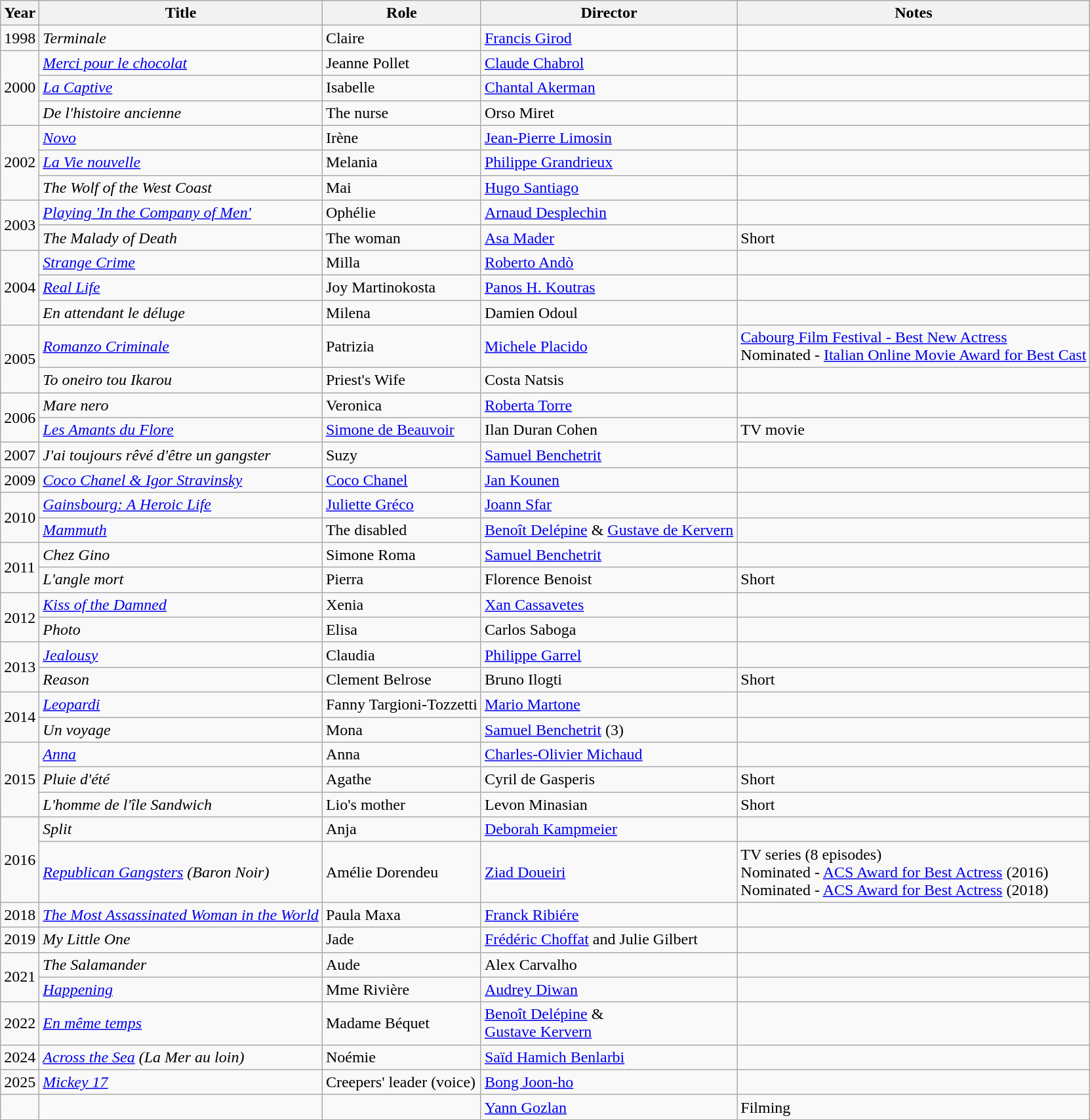<table class="wikitable sortable">
<tr>
<th>Year</th>
<th>Title</th>
<th>Role</th>
<th>Director</th>
<th class="unsortable">Notes</th>
</tr>
<tr>
<td rowspan=1>1998</td>
<td><em>Terminale</em></td>
<td>Claire</td>
<td><a href='#'>Francis Girod</a></td>
<td></td>
</tr>
<tr>
<td rowspan=3>2000</td>
<td><em><a href='#'>Merci pour le chocolat</a></em></td>
<td>Jeanne Pollet</td>
<td><a href='#'>Claude Chabrol</a></td>
<td></td>
</tr>
<tr>
<td><em><a href='#'>La Captive</a></em></td>
<td>Isabelle</td>
<td><a href='#'>Chantal Akerman</a></td>
<td></td>
</tr>
<tr>
<td><em>De l'histoire ancienne</em></td>
<td>The nurse</td>
<td>Orso Miret</td>
<td></td>
</tr>
<tr>
<td rowspan=3>2002</td>
<td><em><a href='#'>Novo</a></em></td>
<td>Irène</td>
<td><a href='#'>Jean-Pierre Limosin</a></td>
<td></td>
</tr>
<tr>
<td><em><a href='#'>La Vie nouvelle</a></em></td>
<td>Melania</td>
<td><a href='#'>Philippe Grandrieux</a></td>
<td></td>
</tr>
<tr>
<td><em>The Wolf of the West Coast</em></td>
<td>Mai</td>
<td><a href='#'>Hugo Santiago</a></td>
<td></td>
</tr>
<tr>
<td rowspan=2>2003</td>
<td><em><a href='#'>Playing 'In the Company of Men'</a></em></td>
<td>Ophélie</td>
<td><a href='#'>Arnaud Desplechin</a></td>
<td></td>
</tr>
<tr>
<td><em>The Malady of Death</em></td>
<td>The woman</td>
<td><a href='#'>Asa Mader</a></td>
<td>Short</td>
</tr>
<tr>
<td rowspan=3>2004</td>
<td><em><a href='#'>Strange Crime</a></em></td>
<td>Milla</td>
<td><a href='#'>Roberto Andò</a></td>
<td></td>
</tr>
<tr>
<td><em><a href='#'>Real Life</a></em></td>
<td>Joy Martinokosta</td>
<td><a href='#'>Panos H. Koutras</a></td>
<td></td>
</tr>
<tr>
<td><em>En attendant le déluge</em></td>
<td>Milena</td>
<td>Damien Odoul</td>
<td></td>
</tr>
<tr>
<td rowspan=2>2005</td>
<td><em><a href='#'>Romanzo Criminale</a></em></td>
<td>Patrizia</td>
<td><a href='#'>Michele Placido</a></td>
<td><a href='#'>Cabourg Film Festival - Best New Actress</a><br>Nominated - <a href='#'>Italian Online Movie Award for Best Cast</a></td>
</tr>
<tr>
<td><em>To oneiro tou Ikarou</em></td>
<td>Priest's Wife</td>
<td>Costa Natsis</td>
<td></td>
</tr>
<tr>
<td rowspan=2>2006</td>
<td><em>Mare nero</em></td>
<td>Veronica</td>
<td><a href='#'>Roberta Torre</a></td>
<td></td>
</tr>
<tr>
<td><em><a href='#'>Les Amants du Flore</a></em></td>
<td><a href='#'>Simone de Beauvoir</a></td>
<td>Ilan Duran Cohen</td>
<td>TV movie</td>
</tr>
<tr>
<td rowspan=1>2007</td>
<td><em>J'ai toujours rêvé d'être un gangster</em></td>
<td>Suzy</td>
<td><a href='#'>Samuel Benchetrit</a></td>
<td></td>
</tr>
<tr>
<td rowspan=1>2009</td>
<td><em><a href='#'>Coco Chanel & Igor Stravinsky</a></em></td>
<td><a href='#'>Coco Chanel</a></td>
<td><a href='#'>Jan Kounen</a></td>
<td></td>
</tr>
<tr>
<td rowspan=2>2010</td>
<td><em><a href='#'>Gainsbourg: A Heroic Life</a></em></td>
<td><a href='#'>Juliette Gréco</a></td>
<td><a href='#'>Joann Sfar</a></td>
<td></td>
</tr>
<tr>
<td><em><a href='#'>Mammuth</a></em></td>
<td>The disabled</td>
<td><a href='#'>Benoît Delépine</a> & <a href='#'>Gustave de Kervern</a></td>
<td></td>
</tr>
<tr>
<td rowspan=2>2011</td>
<td><em>Chez Gino</em></td>
<td>Simone Roma</td>
<td><a href='#'>Samuel Benchetrit</a></td>
<td></td>
</tr>
<tr>
<td><em>L'angle mort</em></td>
<td>Pierra</td>
<td>Florence Benoist</td>
<td>Short</td>
</tr>
<tr>
<td rowspan=2>2012</td>
<td><em><a href='#'>Kiss of the Damned</a></em></td>
<td>Xenia</td>
<td><a href='#'>Xan Cassavetes</a></td>
<td></td>
</tr>
<tr>
<td><em>Photo</em></td>
<td>Elisa</td>
<td>Carlos Saboga</td>
<td></td>
</tr>
<tr>
<td rowspan=2>2013</td>
<td><em><a href='#'>Jealousy</a></em></td>
<td>Claudia</td>
<td><a href='#'>Philippe Garrel</a></td>
<td></td>
</tr>
<tr>
<td><em>Reason</em></td>
<td>Clement Belrose</td>
<td>Bruno Ilogti</td>
<td>Short</td>
</tr>
<tr>
<td rowspan=2>2014</td>
<td><em><a href='#'>Leopardi</a></em></td>
<td>Fanny Targioni-Tozzetti</td>
<td><a href='#'>Mario Martone</a></td>
<td></td>
</tr>
<tr>
<td><em>Un voyage</em></td>
<td>Mona</td>
<td><a href='#'>Samuel Benchetrit</a> (3)</td>
<td></td>
</tr>
<tr>
<td rowspan=3>2015</td>
<td><em><a href='#'>Anna</a></em></td>
<td>Anna</td>
<td><a href='#'>Charles-Olivier Michaud</a></td>
<td></td>
</tr>
<tr>
<td><em>Pluie d'été</em></td>
<td>Agathe</td>
<td>Cyril de Gasperis</td>
<td>Short</td>
</tr>
<tr>
<td><em>L'homme de l'île Sandwich</em></td>
<td>Lio's mother</td>
<td>Levon Minasian</td>
<td>Short</td>
</tr>
<tr>
<td rowspan=2>2016</td>
<td><em>Split</em></td>
<td>Anja</td>
<td><a href='#'>Deborah Kampmeier</a></td>
<td></td>
</tr>
<tr>
<td><em><a href='#'>Republican Gangsters</a> (Baron Noir)</em></td>
<td>Amélie Dorendeu</td>
<td><a href='#'>Ziad Doueiri</a></td>
<td>TV series (8 episodes)<br>Nominated - <a href='#'>ACS Award for Best Actress</a> (2016)<br>Nominated - <a href='#'>ACS Award for Best Actress</a> (2018)</td>
</tr>
<tr>
<td>2018</td>
<td><em><a href='#'>The Most Assassinated Woman in the World</a></em></td>
<td>Paula Maxa</td>
<td><a href='#'>Franck Ribiére</a></td>
<td></td>
</tr>
<tr>
<td>2019</td>
<td><em>My Little One</em></td>
<td>Jade</td>
<td><a href='#'>Frédéric Choffat</a> and Julie Gilbert</td>
<td></td>
</tr>
<tr>
<td rowspan=2>2021</td>
<td><em>The Salamander</em></td>
<td>Aude</td>
<td>Alex Carvalho</td>
<td></td>
</tr>
<tr>
<td><em><a href='#'>Happening</a></em></td>
<td>Mme Rivière</td>
<td><a href='#'>Audrey Diwan</a></td>
<td></td>
</tr>
<tr>
<td>2022</td>
<td><em><a href='#'>En même temps</a></em></td>
<td>Madame Béquet</td>
<td><a href='#'>Benoît Delépine</a> &<br> <a href='#'>Gustave Kervern</a></td>
<td></td>
</tr>
<tr>
<td>2024</td>
<td><em><a href='#'>Across the Sea</a> (La Mer au loin)</em></td>
<td>Noémie</td>
<td><a href='#'>Saïd Hamich Benlarbi</a></td>
<td></td>
</tr>
<tr>
<td>2025</td>
<td><em><a href='#'>Mickey 17</a></em></td>
<td>Creepers' leader (voice)</td>
<td><a href='#'>Bong Joon-ho</a></td>
<td></td>
</tr>
<tr>
<td></td>
<td></td>
<td></td>
<td><a href='#'>Yann Gozlan</a></td>
<td>Filming</td>
</tr>
</table>
